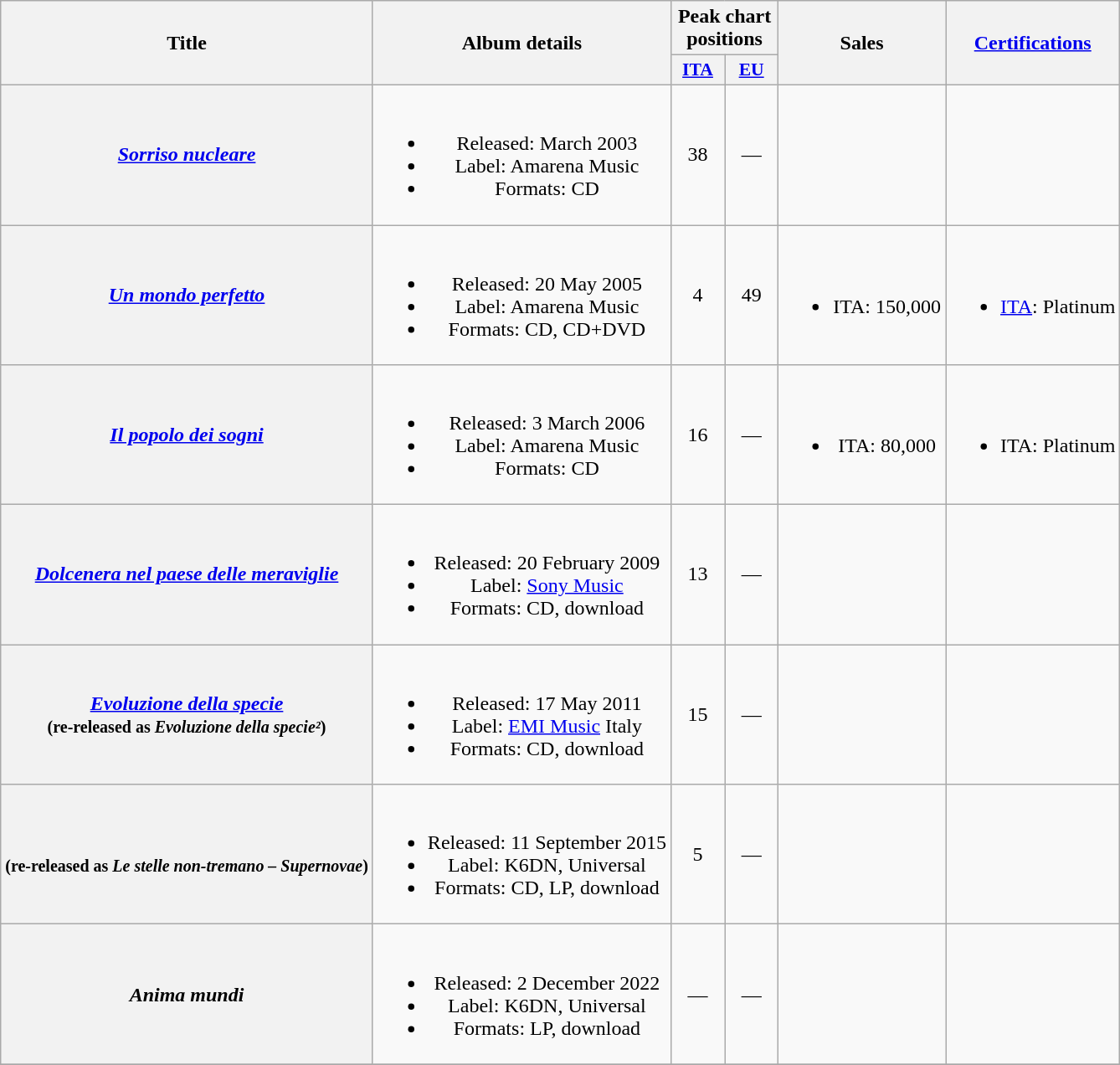<table class="wikitable plainrowheaders" style="text-align:center;" border="1">
<tr>
<th scope="column" rowspan="2">Title</th>
<th scope="column" rowspan="2">Album details</th>
<th scope="column" colspan="2">Peak chart positions</th>
<th scope="column" rowspan="2">Sales</th>
<th scope="column" rowspan="2"><a href='#'>Certifications</a></th>
</tr>
<tr>
<th scope="col" style="width:2.5em;font-size:90%;"><a href='#'>ITA</a><br></th>
<th scope="col" style="width:2.5em;font-size:90%;"><a href='#'>EU</a><br></th>
</tr>
<tr>
<th scope="row"><em><a href='#'>Sorriso nucleare</a></em></th>
<td><br><ul><li>Released: March 2003</li><li>Label: Amarena Music</li><li>Formats: CD</li></ul></td>
<td>38</td>
<td>—</td>
<td></td>
<td></td>
</tr>
<tr>
<th scope="row"><em><a href='#'>Un mondo perfetto</a></em></th>
<td><br><ul><li>Released: 20 May 2005</li><li>Label: Amarena Music</li><li>Formats: CD, CD+DVD</li></ul></td>
<td>4</td>
<td>49</td>
<td><br><ul><li>ITA: 150,000</li></ul></td>
<td><br><ul><li><a href='#'>ITA</a>: Platinum</li></ul></td>
</tr>
<tr>
<th scope="row"><em><a href='#'>Il popolo dei sogni</a></em></th>
<td><br><ul><li>Released: 3 March 2006</li><li>Label: Amarena Music</li><li>Formats: CD</li></ul></td>
<td>16</td>
<td>—</td>
<td><br><ul><li>ITA: 80,000</li></ul></td>
<td><br><ul><li>ITA: Platinum</li></ul></td>
</tr>
<tr>
<th scope="row"><em><a href='#'>Dolcenera nel paese delle meraviglie</a></em></th>
<td><br><ul><li>Released: 20 February 2009</li><li>Label: <a href='#'>Sony Music</a></li><li>Formats: CD, download</li></ul></td>
<td>13</td>
<td>—</td>
<td></td>
<td></td>
</tr>
<tr>
<th scope="row"><em><a href='#'>Evoluzione della specie</a></em><br><small>(re-released as <em>Evoluzione della specie²</em>)</small></th>
<td><br><ul><li>Released: 17 May 2011</li><li>Label: <a href='#'>EMI Music</a> Italy</li><li>Formats: CD, download</li></ul></td>
<td>15</td>
<td>—</td>
<td></td>
<td></td>
</tr>
<tr>
<th scope="row"><br><small>(re-released as <em>Le stelle non-tremano – Supernovae</em>)</small></th>
<td><br><ul><li>Released: 11 September 2015</li><li>Label: K6DN, Universal</li><li>Formats: CD, LP, download</li></ul></td>
<td>5</td>
<td>—</td>
<td></td>
<td></td>
</tr>
<tr>
<th scope="row"><em>Anima mundi</em></th>
<td><br><ul><li>Released: 2 December 2022</li><li>Label: K6DN, Universal</li><li>Formats: LP, download</li></ul></td>
<td>—</td>
<td>—</td>
<td></td>
<td></td>
</tr>
<tr>
</tr>
</table>
